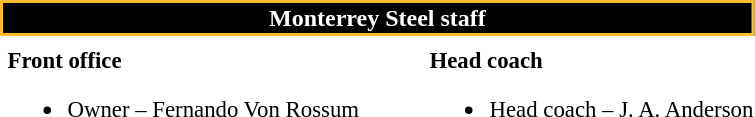<table class="toccolours" style="text-align: left;">
<tr>
<th colspan="7" style="background:black; color:white; text-align: center; border:2px solid #FBBC2F;"><strong>Monterrey Steel staff</strong></th>
</tr>
<tr>
<td colspan=7 align="right"></td>
</tr>
<tr>
<td valign="top"></td>
<td style="font-size: 95%;" valign="top"><strong>Front office</strong><br><ul><li>Owner – Fernando Von Rossum</li></ul></td>
<td width="35"> </td>
<td valign="top"></td>
<td style="font-size: 95%;" valign="top"><strong>Head coach</strong><br><ul><li>Head coach – J. A. Anderson</li></ul></td>
</tr>
</table>
